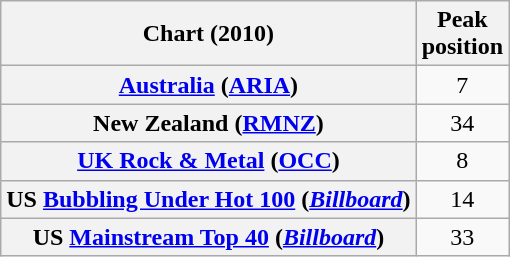<table class="wikitable sortable plainrowheaders" style="text-align:center">
<tr>
<th scope="col">Chart (2010)</th>
<th scope="col">Peak<br>position</th>
</tr>
<tr>
<th scope="row"><a href='#'>Australia</a> (<a href='#'>ARIA</a>)</th>
<td>7</td>
</tr>
<tr>
<th scope="row">New Zealand (<a href='#'>RMNZ</a>)</th>
<td>34</td>
</tr>
<tr>
<th scope="row"><a href='#'>UK Rock & Metal</a> (<a href='#'>OCC</a>)</th>
<td>8</td>
</tr>
<tr>
<th scope="row">US <a href='#'>Bubbling Under Hot 100</a> (<em><a href='#'>Billboard</a></em>)</th>
<td>14</td>
</tr>
<tr>
<th scope="row">US <a href='#'>Mainstream Top 40</a> (<em><a href='#'>Billboard</a></em>)</th>
<td>33</td>
</tr>
</table>
